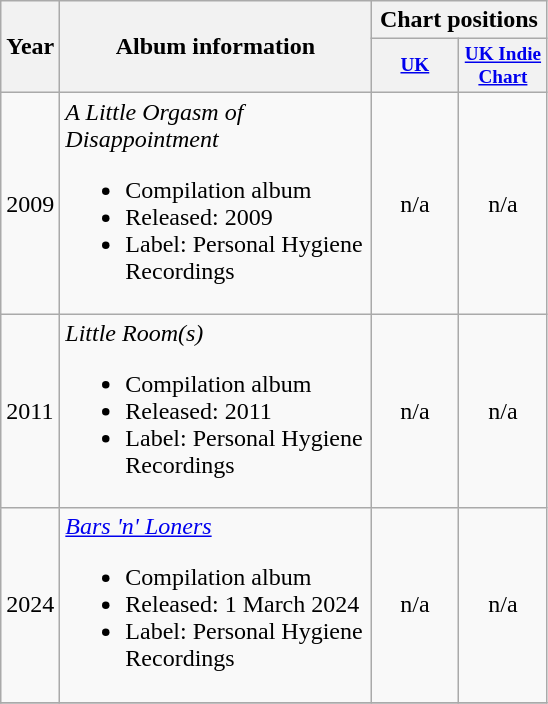<table class="wikitable">
<tr>
<th rowspan="2">Year</th>
<th rowspan="2" style="width:200px;">Album information</th>
<th colspan="5" style="width:110px;">Chart positions</th>
</tr>
<tr>
<th style="width:4em;font-size:80%"><a href='#'>UK</a></th>
<th style="width:4em;font-size:80%"><a href='#'>UK Indie Chart</a></th>
</tr>
<tr>
<td>2009</td>
<td><em>A Little Orgasm of Disappointment</em><br><ul><li>Compilation album</li><li>Released: 2009</li><li>Label: Personal Hygiene Recordings</li></ul></td>
<td style="text-align:center;">n/a</td>
<td style="text-align:center;">n/a</td>
</tr>
<tr>
<td>2011</td>
<td><em>Little Room(s)</em><br><ul><li>Compilation album</li><li>Released: 2011</li><li>Label: Personal Hygiene Recordings</li></ul></td>
<td style="text-align:center;">n/a</td>
<td style="text-align:center;">n/a</td>
</tr>
<tr>
<td>2024</td>
<td><em><a href='#'>Bars 'n' Loners</a></em><br><ul><li>Compilation album</li><li>Released: 1 March 2024</li><li>Label: Personal Hygiene Recordings</li></ul></td>
<td style="text-align:center;">n/a</td>
<td style="text-align:center;">n/a</td>
</tr>
<tr style="background:#fcfcfc;">
</tr>
</table>
